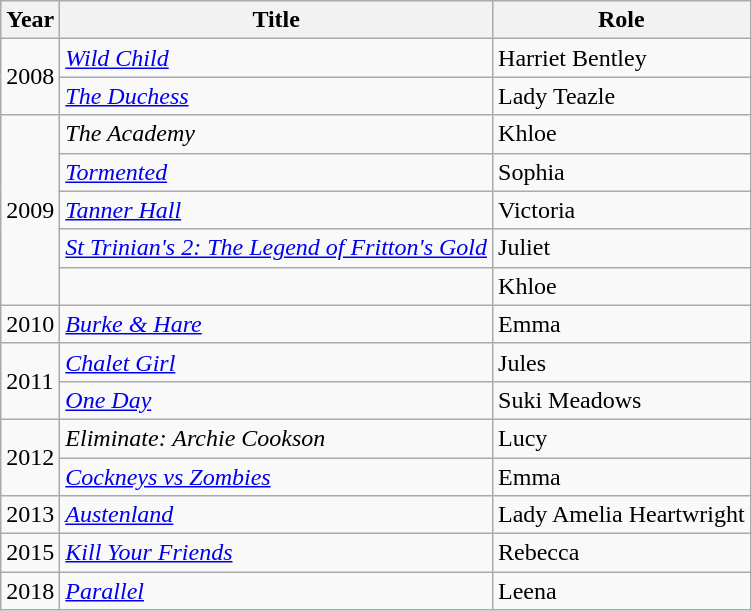<table class="wikitable sortable">
<tr>
<th>Year</th>
<th>Title</th>
<th>Role</th>
</tr>
<tr>
<td rowspan="2">2008</td>
<td><em><a href='#'>Wild Child</a></em></td>
<td>Harriet Bentley</td>
</tr>
<tr>
<td><em><a href='#'>The Duchess</a></em></td>
<td>Lady Teazle</td>
</tr>
<tr>
<td rowspan="5">2009</td>
<td><em>The Academy</em></td>
<td>Khloe</td>
</tr>
<tr>
<td><em><a href='#'>Tormented</a></em></td>
<td>Sophia</td>
</tr>
<tr>
<td><em><a href='#'>Tanner Hall</a></em></td>
<td>Victoria</td>
</tr>
<tr>
<td><em><a href='#'>St Trinian's 2: The Legend of Fritton's Gold</a></em></td>
<td>Juliet</td>
</tr>
<tr>
<td><em></em></td>
<td>Khloe</td>
</tr>
<tr>
<td>2010</td>
<td><em><a href='#'>Burke & Hare</a></em></td>
<td>Emma</td>
</tr>
<tr>
<td rowspan="2">2011</td>
<td><em><a href='#'>Chalet Girl</a></em></td>
<td>Jules</td>
</tr>
<tr>
<td><em><a href='#'>One Day</a></em></td>
<td>Suki Meadows</td>
</tr>
<tr>
<td rowspan="2">2012</td>
<td><em>Eliminate: Archie Cookson</em></td>
<td>Lucy</td>
</tr>
<tr>
<td><em><a href='#'>Cockneys vs Zombies</a></em></td>
<td>Emma</td>
</tr>
<tr>
<td>2013</td>
<td><em><a href='#'>Austenland</a></em></td>
<td>Lady Amelia Heartwright</td>
</tr>
<tr>
<td>2015</td>
<td><em><a href='#'>Kill Your Friends</a></em></td>
<td>Rebecca</td>
</tr>
<tr>
<td>2018</td>
<td><em><a href='#'>Parallel</a></em></td>
<td>Leena</td>
</tr>
</table>
